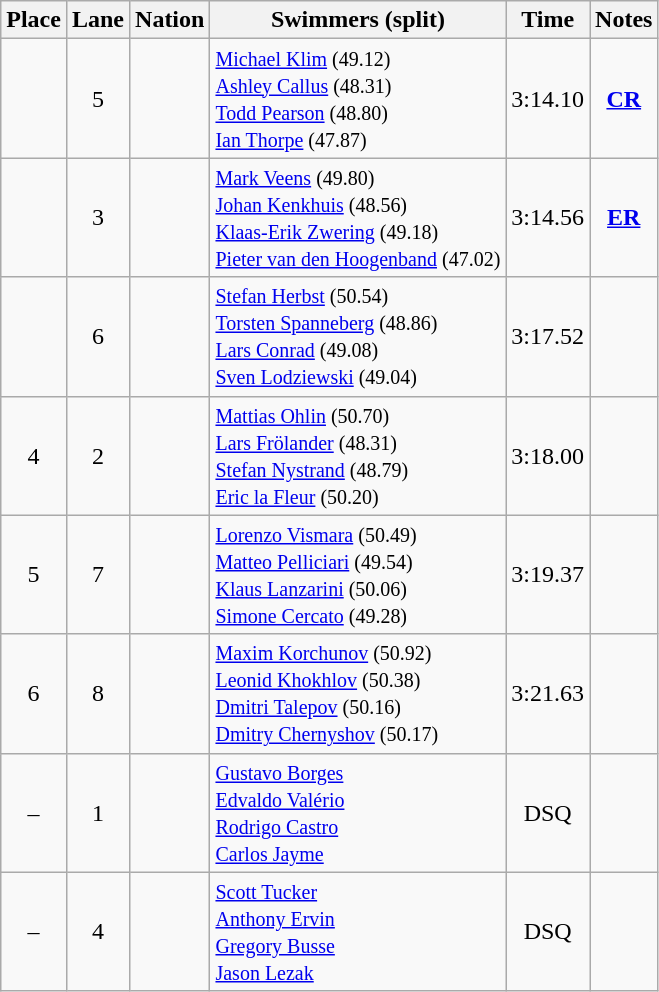<table class="wikitable sortable" style="text-align:center">
<tr>
<th>Place</th>
<th>Lane</th>
<th>Nation</th>
<th>Swimmers (split)</th>
<th>Time</th>
<th>Notes</th>
</tr>
<tr>
<td></td>
<td>5</td>
<td align=left></td>
<td align=left><small><a href='#'>Michael Klim</a> (49.12)<br> <a href='#'>Ashley Callus</a> (48.31)<br> <a href='#'>Todd Pearson</a> (48.80)<br> <a href='#'>Ian Thorpe</a> (47.87)</small></td>
<td>3:14.10</td>
<td><strong><a href='#'>CR</a></strong></td>
</tr>
<tr>
<td></td>
<td>3</td>
<td align=left></td>
<td align=left><small><a href='#'>Mark Veens</a> (49.80)<br> <a href='#'>Johan Kenkhuis</a> (48.56)<br> <a href='#'>Klaas-Erik Zwering</a> (49.18)<br> <a href='#'>Pieter van den Hoogenband</a> (47.02)</small></td>
<td>3:14.56</td>
<td><strong><a href='#'>ER</a></strong></td>
</tr>
<tr>
<td></td>
<td>6</td>
<td align=left></td>
<td align=left><small><a href='#'>Stefan Herbst</a> (50.54)<br> <a href='#'>Torsten Spanneberg</a> (48.86)<br> <a href='#'>Lars Conrad</a> (49.08)<br> <a href='#'>Sven Lodziewski</a> (49.04)</small></td>
<td>3:17.52</td>
<td></td>
</tr>
<tr>
<td>4</td>
<td>2</td>
<td align=left></td>
<td align=left><small><a href='#'>Mattias Ohlin</a> (50.70)<br> <a href='#'>Lars Frölander</a> (48.31)<br> <a href='#'>Stefan Nystrand</a> (48.79)<br> <a href='#'>Eric la Fleur</a> (50.20)</small></td>
<td>3:18.00</td>
<td></td>
</tr>
<tr>
<td>5</td>
<td>7</td>
<td align=left></td>
<td align=left><small><a href='#'>Lorenzo Vismara</a> (50.49)<br> <a href='#'>Matteo Pelliciari</a> (49.54)<br> <a href='#'>Klaus Lanzarini</a> (50.06)<br> <a href='#'>Simone Cercato</a> (49.28)</small></td>
<td>3:19.37</td>
<td></td>
</tr>
<tr>
<td>6</td>
<td>8</td>
<td align=left></td>
<td align=left><small><a href='#'>Maxim Korchunov</a> (50.92)<br> <a href='#'>Leonid Khokhlov</a> (50.38)<br> <a href='#'>Dmitri Talepov</a> (50.16)<br> <a href='#'>Dmitry Chernyshov</a> (50.17)</small></td>
<td>3:21.63</td>
<td></td>
</tr>
<tr>
<td>–</td>
<td>1</td>
<td align=left></td>
<td align=left><small><a href='#'>Gustavo Borges</a><br> <a href='#'>Edvaldo Valério</a><br> <a href='#'>Rodrigo Castro</a><br> <a href='#'>Carlos Jayme</a></small></td>
<td>DSQ</td>
<td></td>
</tr>
<tr>
<td>–</td>
<td>4</td>
<td align=left></td>
<td align=left><small><a href='#'>Scott Tucker</a><br> <a href='#'>Anthony Ervin</a><br> <a href='#'>Gregory Busse</a><br> <a href='#'>Jason Lezak</a></small></td>
<td>DSQ</td>
<td></td>
</tr>
</table>
